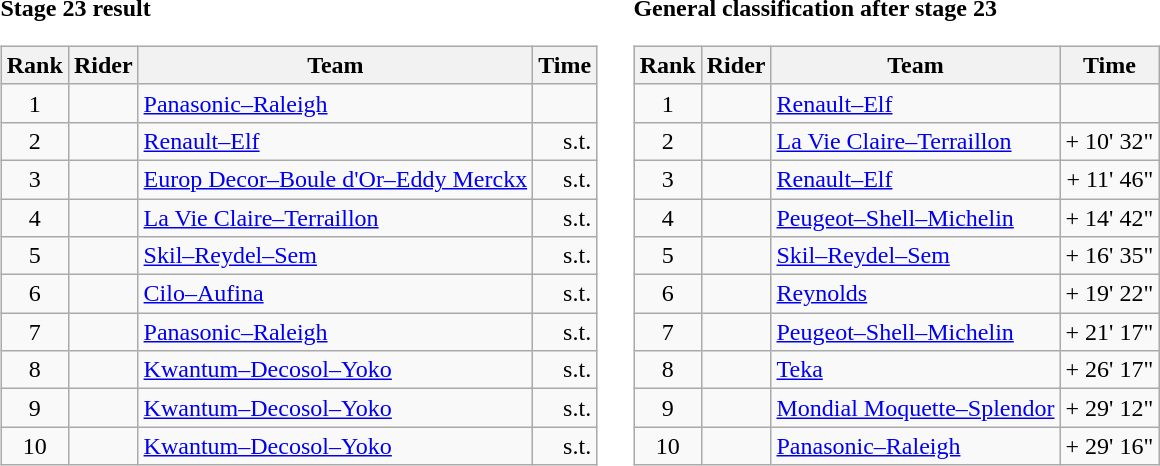<table>
<tr>
<td><strong>Stage 23 result</strong><br><table class="wikitable">
<tr>
<th scope="col">Rank</th>
<th scope="col">Rider</th>
<th scope="col">Team</th>
<th scope="col">Time</th>
</tr>
<tr>
<td style="text-align:center;">1</td>
<td></td>
<td><a href='#'>Panasonic–Raleigh</a></td>
<td style="text-align:right;"></td>
</tr>
<tr>
<td style="text-align:center;">2</td>
<td></td>
<td><a href='#'>Renault–Elf</a></td>
<td style="text-align:right;">s.t.</td>
</tr>
<tr>
<td style="text-align:center;">3</td>
<td></td>
<td><a href='#'>Europ Decor–Boule d'Or–Eddy Merckx</a></td>
<td style="text-align:right;">s.t.</td>
</tr>
<tr>
<td style="text-align:center;">4</td>
<td></td>
<td><a href='#'>La Vie Claire–Terraillon</a></td>
<td style="text-align:right;">s.t.</td>
</tr>
<tr>
<td style="text-align:center;">5</td>
<td></td>
<td><a href='#'>Skil–Reydel–Sem</a></td>
<td style="text-align:right;">s.t.</td>
</tr>
<tr>
<td style="text-align:center;">6</td>
<td></td>
<td><a href='#'>Cilo–Aufina</a></td>
<td style="text-align:right;">s.t.</td>
</tr>
<tr>
<td style="text-align:center;">7</td>
<td></td>
<td><a href='#'>Panasonic–Raleigh</a></td>
<td style="text-align:right;">s.t.</td>
</tr>
<tr>
<td style="text-align:center;">8</td>
<td></td>
<td><a href='#'>Kwantum–Decosol–Yoko</a></td>
<td style="text-align:right;">s.t.</td>
</tr>
<tr>
<td style="text-align:center;">9</td>
<td></td>
<td><a href='#'>Kwantum–Decosol–Yoko</a></td>
<td style="text-align:right;">s.t.</td>
</tr>
<tr>
<td style="text-align:center;">10</td>
<td></td>
<td><a href='#'>Kwantum–Decosol–Yoko</a></td>
<td style="text-align:right;">s.t.</td>
</tr>
</table>
</td>
<td></td>
<td><strong>General classification after stage 23</strong><br><table class="wikitable">
<tr>
<th scope="col">Rank</th>
<th scope="col">Rider</th>
<th scope="col">Team</th>
<th scope="col">Time</th>
</tr>
<tr>
<td style="text-align:center;">1</td>
<td> </td>
<td><a href='#'>Renault–Elf</a></td>
<td style="text-align:right;"></td>
</tr>
<tr>
<td style="text-align:center;">2</td>
<td></td>
<td><a href='#'>La Vie Claire–Terraillon</a></td>
<td style="text-align:right;">+ 10' 32"</td>
</tr>
<tr>
<td style="text-align:center;">3</td>
<td></td>
<td><a href='#'>Renault–Elf</a></td>
<td style="text-align:right;">+ 11' 46"</td>
</tr>
<tr>
<td style="text-align:center;">4</td>
<td></td>
<td><a href='#'>Peugeot–Shell–Michelin</a></td>
<td style="text-align:right;">+ 14' 42"</td>
</tr>
<tr>
<td style="text-align:center;">5</td>
<td></td>
<td><a href='#'>Skil–Reydel–Sem</a></td>
<td style="text-align:right;">+ 16' 35"</td>
</tr>
<tr>
<td style="text-align:center;">6</td>
<td></td>
<td><a href='#'>Reynolds</a></td>
<td style="text-align:right;">+ 19' 22"</td>
</tr>
<tr>
<td style="text-align:center;">7</td>
<td></td>
<td><a href='#'>Peugeot–Shell–Michelin</a></td>
<td style="text-align:right;">+ 21' 17"</td>
</tr>
<tr>
<td style="text-align:center;">8</td>
<td></td>
<td><a href='#'>Teka</a></td>
<td style="text-align:right;">+ 26' 17"</td>
</tr>
<tr>
<td style="text-align:center;">9</td>
<td></td>
<td><a href='#'>Mondial Moquette–Splendor</a></td>
<td style="text-align:right;">+ 29' 12"</td>
</tr>
<tr>
<td style="text-align:center;">10</td>
<td></td>
<td><a href='#'>Panasonic–Raleigh</a></td>
<td style="text-align:right;">+ 29' 16"</td>
</tr>
</table>
</td>
</tr>
</table>
